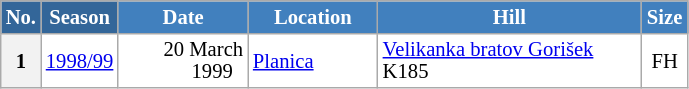<table class="wikitable sortable" style="font-size:86%; line-height:15px; text-align:left; border:grey solid 1px; border-collapse:collapse; background:#ffffff;">
<tr style="background:#efefef;">
<th style="background-color:#369; color:white; width:10px;">No.</th>
<th style="background-color:#369; color:white;  width:30px;">Season</th>
<th style="background-color:#4180be; color:white; width:80px;">Date</th>
<th style="background-color:#4180be; color:white; width:80px;">Location</th>
<th style="background-color:#4180be; color:white; width:169px;">Hill</th>
<th style="background-color:#4180be; color:white; width:25px;">Size</th>
</tr>
<tr>
<th scope=row style="text-align:center;">1</th>
<td align=center><a href='#'>1998/99</a></td>
<td align=right>20 March 1999  </td>
<td> <a href='#'>Planica</a></td>
<td><a href='#'>Velikanka bratov Gorišek</a> K185</td>
<td align=center>FH</td>
</tr>
</table>
